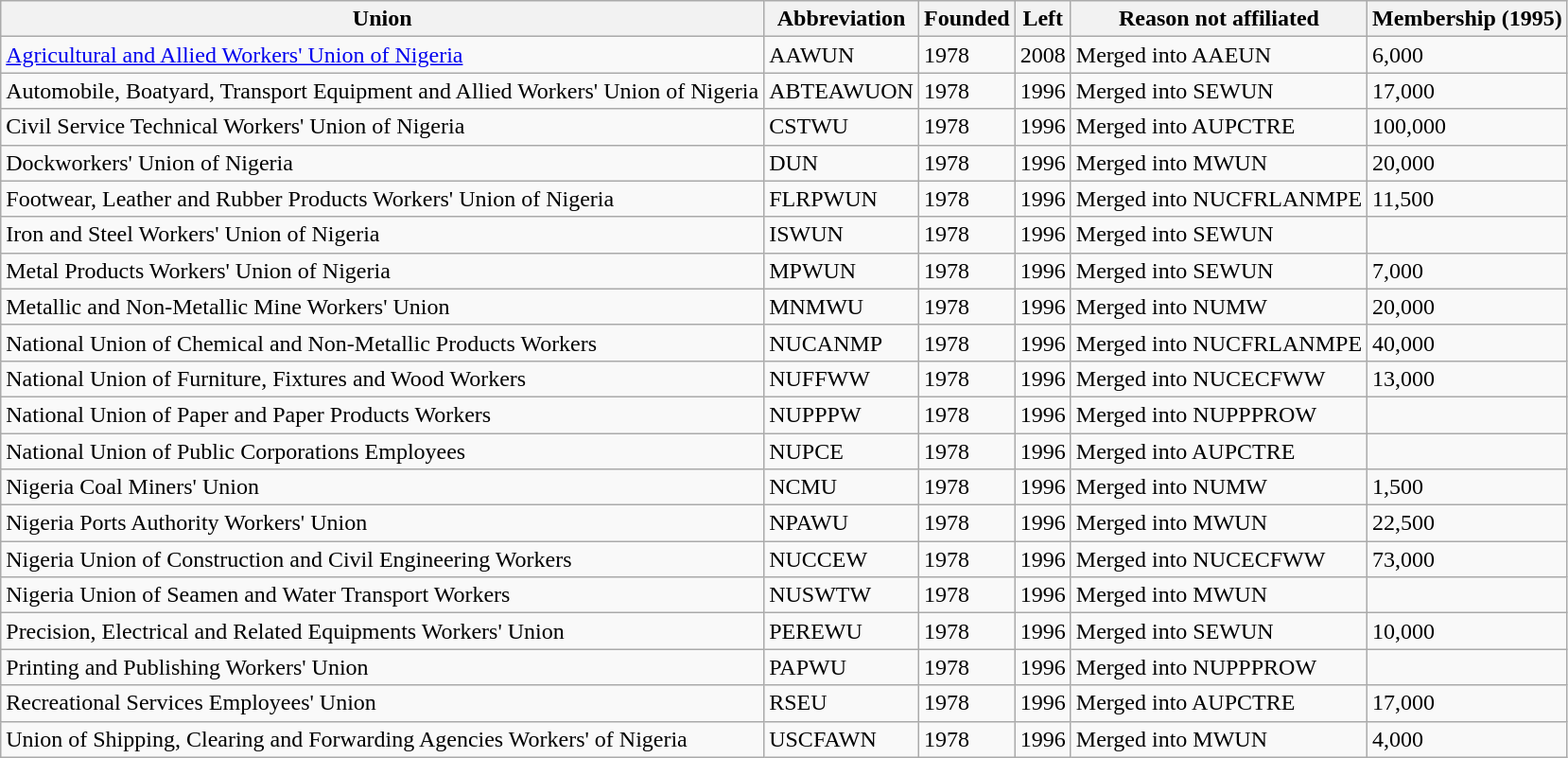<table class="wikitable sortable">
<tr>
<th>Union</th>
<th>Abbreviation</th>
<th>Founded</th>
<th>Left</th>
<th>Reason not affiliated</th>
<th>Membership (1995)</th>
</tr>
<tr>
<td><a href='#'>Agricultural and Allied Workers' Union of Nigeria</a></td>
<td>AAWUN</td>
<td>1978</td>
<td>2008</td>
<td>Merged into AAEUN</td>
<td>6,000</td>
</tr>
<tr>
<td>Automobile, Boatyard, Transport Equipment and Allied Workers' Union of Nigeria</td>
<td>ABTEAWUON</td>
<td>1978</td>
<td>1996</td>
<td>Merged into SEWUN</td>
<td>17,000</td>
</tr>
<tr>
<td>Civil Service Technical Workers' Union of Nigeria</td>
<td>CSTWU</td>
<td>1978</td>
<td>1996</td>
<td>Merged into AUPCTRE</td>
<td>100,000</td>
</tr>
<tr>
<td>Dockworkers' Union of Nigeria</td>
<td>DUN</td>
<td>1978</td>
<td>1996</td>
<td>Merged into MWUN</td>
<td>20,000</td>
</tr>
<tr>
<td>Footwear, Leather and Rubber Products Workers' Union of Nigeria</td>
<td>FLRPWUN</td>
<td>1978</td>
<td>1996</td>
<td>Merged into NUCFRLANMPE</td>
<td>11,500</td>
</tr>
<tr>
<td>Iron and Steel Workers' Union of Nigeria</td>
<td>ISWUN</td>
<td>1978</td>
<td>1996</td>
<td>Merged into SEWUN</td>
<td></td>
</tr>
<tr>
<td>Metal Products Workers' Union of Nigeria</td>
<td>MPWUN</td>
<td>1978</td>
<td>1996</td>
<td>Merged into SEWUN</td>
<td>7,000</td>
</tr>
<tr>
<td>Metallic and Non-Metallic Mine Workers' Union</td>
<td>MNMWU</td>
<td>1978</td>
<td>1996</td>
<td>Merged into NUMW</td>
<td>20,000</td>
</tr>
<tr>
<td>National Union of Chemical and Non-Metallic Products Workers</td>
<td>NUCANMP</td>
<td>1978</td>
<td>1996</td>
<td>Merged into NUCFRLANMPE</td>
<td>40,000</td>
</tr>
<tr>
<td>National Union of Furniture, Fixtures and Wood Workers</td>
<td>NUFFWW</td>
<td>1978</td>
<td>1996</td>
<td>Merged into NUCECFWW</td>
<td>13,000</td>
</tr>
<tr>
<td>National Union of Paper and Paper Products Workers</td>
<td>NUPPPW</td>
<td>1978</td>
<td>1996</td>
<td>Merged into NUPPPROW</td>
<td></td>
</tr>
<tr>
<td>National Union of Public Corporations Employees</td>
<td>NUPCE</td>
<td>1978</td>
<td>1996</td>
<td>Merged into AUPCTRE</td>
<td></td>
</tr>
<tr>
<td>Nigeria Coal Miners' Union</td>
<td>NCMU</td>
<td>1978</td>
<td>1996</td>
<td>Merged into NUMW</td>
<td>1,500</td>
</tr>
<tr>
<td>Nigeria Ports Authority Workers' Union</td>
<td>NPAWU</td>
<td>1978</td>
<td>1996</td>
<td>Merged into MWUN</td>
<td>22,500</td>
</tr>
<tr>
<td>Nigeria Union of Construction and Civil Engineering Workers</td>
<td>NUCCEW</td>
<td>1978</td>
<td>1996</td>
<td>Merged into NUCECFWW</td>
<td>73,000</td>
</tr>
<tr>
<td>Nigeria Union of Seamen and Water Transport Workers</td>
<td>NUSWTW</td>
<td>1978</td>
<td>1996</td>
<td>Merged into MWUN</td>
<td></td>
</tr>
<tr>
<td>Precision, Electrical and Related Equipments Workers' Union</td>
<td>PEREWU</td>
<td>1978</td>
<td>1996</td>
<td>Merged into SEWUN</td>
<td>10,000</td>
</tr>
<tr>
<td>Printing and Publishing Workers' Union</td>
<td>PAPWU</td>
<td>1978</td>
<td>1996</td>
<td>Merged into NUPPPROW</td>
<td></td>
</tr>
<tr>
<td>Recreational Services Employees' Union</td>
<td>RSEU</td>
<td>1978</td>
<td>1996</td>
<td>Merged into AUPCTRE</td>
<td>17,000</td>
</tr>
<tr>
<td>Union of Shipping, Clearing and Forwarding Agencies Workers' of Nigeria</td>
<td>USCFAWN</td>
<td>1978</td>
<td>1996</td>
<td>Merged into MWUN</td>
<td>4,000</td>
</tr>
</table>
